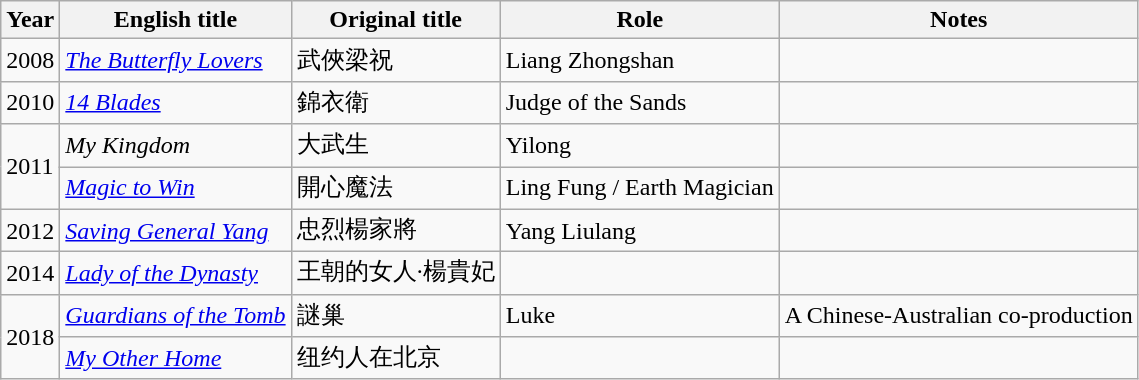<table class="wikitable sortable">
<tr>
<th>Year</th>
<th>English title</th>
<th>Original title</th>
<th>Role</th>
<th class="unsortable">Notes</th>
</tr>
<tr>
<td>2008</td>
<td><em><a href='#'>The Butterfly Lovers</a></em></td>
<td>武俠梁祝</td>
<td>Liang Zhongshan</td>
<td></td>
</tr>
<tr>
<td>2010</td>
<td><em><a href='#'>14 Blades</a></em></td>
<td>錦衣衛</td>
<td>Judge of the Sands</td>
<td></td>
</tr>
<tr>
<td rowspan=2>2011</td>
<td><em>My Kingdom</em></td>
<td>大武生</td>
<td>Yilong</td>
<td></td>
</tr>
<tr>
<td><em><a href='#'>Magic to Win</a></em></td>
<td>開心魔法</td>
<td>Ling Fung / Earth Magician</td>
<td></td>
</tr>
<tr>
<td>2012</td>
<td><em><a href='#'>Saving General Yang</a></em></td>
<td>忠烈楊家將</td>
<td>Yang Liulang</td>
<td></td>
</tr>
<tr>
<td>2014</td>
<td><em><a href='#'>Lady of the Dynasty</a></em></td>
<td>王朝的女人·楊貴妃</td>
<td></td>
<td></td>
</tr>
<tr>
<td rowspan=2>2018</td>
<td><em><a href='#'>Guardians of the Tomb</a></em></td>
<td>謎巢</td>
<td>Luke</td>
<td>A Chinese-Australian co-production</td>
</tr>
<tr>
<td><em><a href='#'>My Other Home</a></em></td>
<td>纽约人在北京</td>
<td></td>
<td></td>
</tr>
</table>
